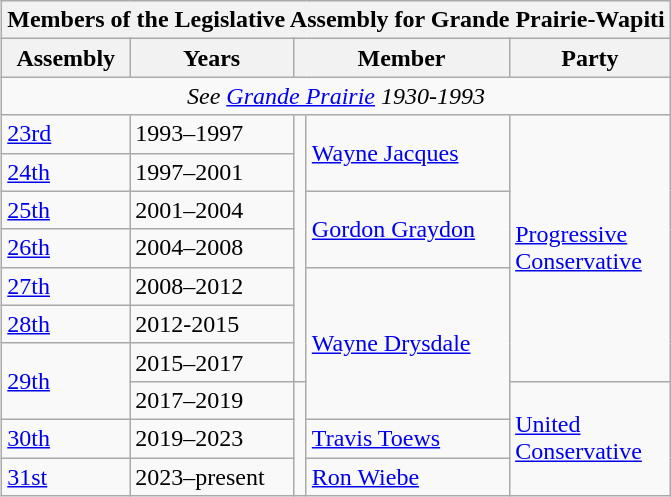<table class="wikitable" align=right>
<tr>
<th colspan=5>Members of the Legislative Assembly for Grande Prairie-Wapiti</th>
</tr>
<tr>
<th>Assembly</th>
<th>Years</th>
<th colspan="2">Member</th>
<th>Party</th>
</tr>
<tr>
<td align="center" colspan=5><em>See <a href='#'>Grande Prairie</a> 1930-1993</em></td>
</tr>
<tr>
<td><a href='#'>23rd</a></td>
<td>1993–1997</td>
<td rowspan=7 ></td>
<td rowspan=2><a href='#'>Wayne Jacques</a></td>
<td rowspan=7><a href='#'>Progressive <br>Conservative</a></td>
</tr>
<tr>
<td><a href='#'>24th</a></td>
<td>1997–2001</td>
</tr>
<tr>
<td><a href='#'>25th</a></td>
<td>2001–2004</td>
<td rowspan=2><a href='#'>Gordon Graydon</a></td>
</tr>
<tr>
<td><a href='#'>26th</a></td>
<td>2004–2008</td>
</tr>
<tr>
<td><a href='#'>27th</a></td>
<td>2008–2012</td>
<td rowspan=4><a href='#'>Wayne Drysdale</a></td>
</tr>
<tr>
<td><a href='#'>28th</a></td>
<td>2012-2015</td>
</tr>
<tr>
<td rowspan=2><a href='#'>29th</a></td>
<td>2015–2017</td>
</tr>
<tr>
<td>2017–2019</td>
<td rowspan=3 ></td>
<td rowspan="3"><a href='#'>United<br>Conservative</a></td>
</tr>
<tr>
<td><a href='#'>30th</a></td>
<td>2019–2023</td>
<td><a href='#'>Travis Toews</a></td>
</tr>
<tr>
<td><a href='#'>31st</a></td>
<td>2023–present</td>
<td><a href='#'>Ron Wiebe</a></td>
</tr>
</table>
